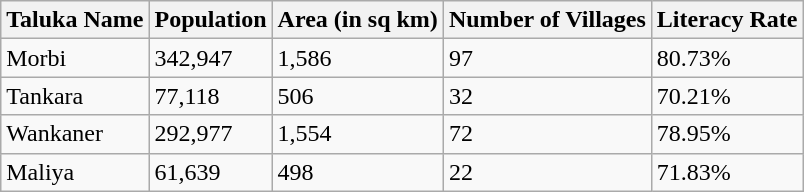<table class="wikitable">
<tr>
<th>Taluka Name</th>
<th>Population</th>
<th>Area (in sq km)</th>
<th>Number of Villages</th>
<th>Literacy Rate</th>
</tr>
<tr>
<td>Morbi</td>
<td>342,947</td>
<td>1,586</td>
<td>97</td>
<td>80.73%</td>
</tr>
<tr>
<td>Tankara</td>
<td>77,118</td>
<td>506</td>
<td>32</td>
<td>70.21%</td>
</tr>
<tr>
<td>Wankaner</td>
<td>292,977</td>
<td>1,554</td>
<td>72</td>
<td>78.95%</td>
</tr>
<tr>
<td>Maliya</td>
<td>61,639</td>
<td>498</td>
<td>22</td>
<td>71.83%</td>
</tr>
</table>
